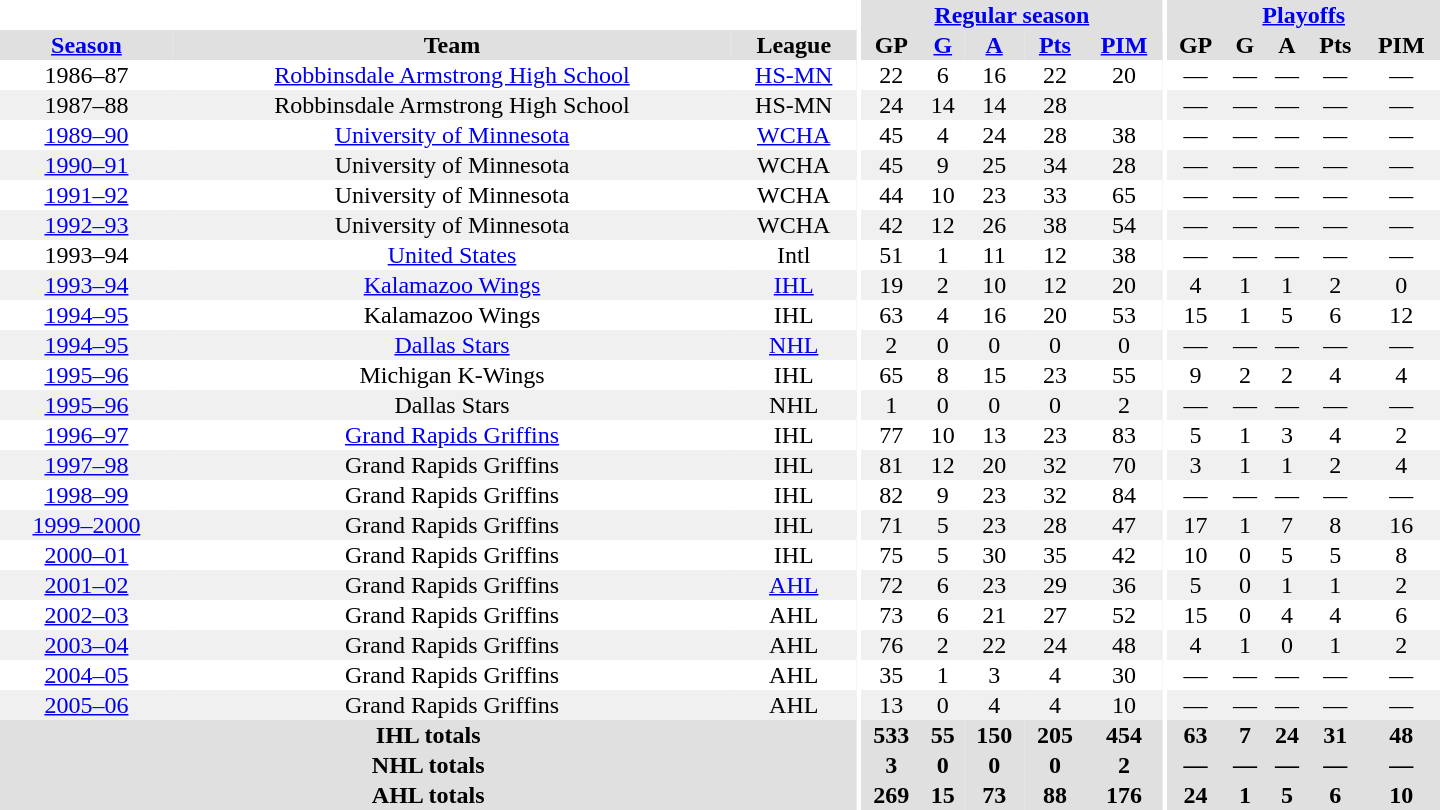<table border="0" cellpadding="1" cellspacing="0" style="text-align:center; width:60em">
<tr bgcolor="#e0e0e0">
<th colspan="3" bgcolor="#ffffff"></th>
<th rowspan="99" bgcolor="#ffffff"></th>
<th colspan="5"><a href='#'>Regular season</a></th>
<th rowspan="99" bgcolor="#ffffff"></th>
<th colspan="5"><a href='#'>Playoffs</a></th>
</tr>
<tr bgcolor="#e0e0e0">
<th><a href='#'>Season</a></th>
<th>Team</th>
<th>League</th>
<th>GP</th>
<th><a href='#'>G</a></th>
<th><a href='#'>A</a></th>
<th><a href='#'>Pts</a></th>
<th><a href='#'>PIM</a></th>
<th>GP</th>
<th>G</th>
<th>A</th>
<th>Pts</th>
<th>PIM</th>
</tr>
<tr>
<td>1986–87</td>
<td><a href='#'>Robbinsdale Armstrong High School</a></td>
<td><a href='#'>HS-MN</a></td>
<td>22</td>
<td>6</td>
<td>16</td>
<td>22</td>
<td>20</td>
<td>—</td>
<td>—</td>
<td>—</td>
<td>—</td>
<td>—</td>
</tr>
<tr bgcolor="#f0f0f0">
<td>1987–88</td>
<td>Robbinsdale Armstrong High School</td>
<td>HS-MN</td>
<td>24</td>
<td>14</td>
<td>14</td>
<td>28</td>
<td></td>
<td>—</td>
<td>—</td>
<td>—</td>
<td>—</td>
<td>—</td>
</tr>
<tr>
<td><a href='#'>1989–90</a></td>
<td><a href='#'>University of Minnesota</a></td>
<td><a href='#'>WCHA</a></td>
<td>45</td>
<td>4</td>
<td>24</td>
<td>28</td>
<td>38</td>
<td>—</td>
<td>—</td>
<td>—</td>
<td>—</td>
<td>—</td>
</tr>
<tr bgcolor="#f0f0f0">
<td><a href='#'>1990–91</a></td>
<td>University of Minnesota</td>
<td>WCHA</td>
<td>45</td>
<td>9</td>
<td>25</td>
<td>34</td>
<td>28</td>
<td>—</td>
<td>—</td>
<td>—</td>
<td>—</td>
<td>—</td>
</tr>
<tr>
<td><a href='#'>1991–92</a></td>
<td>University of Minnesota</td>
<td>WCHA</td>
<td>44</td>
<td>10</td>
<td>23</td>
<td>33</td>
<td>65</td>
<td>—</td>
<td>—</td>
<td>—</td>
<td>—</td>
<td>—</td>
</tr>
<tr bgcolor="#f0f0f0">
<td><a href='#'>1992–93</a></td>
<td>University of Minnesota</td>
<td>WCHA</td>
<td>42</td>
<td>12</td>
<td>26</td>
<td>38</td>
<td>54</td>
<td>—</td>
<td>—</td>
<td>—</td>
<td>—</td>
<td>—</td>
</tr>
<tr>
<td>1993–94</td>
<td><a href='#'>United States</a></td>
<td>Intl</td>
<td>51</td>
<td>1</td>
<td>11</td>
<td>12</td>
<td>38</td>
<td>—</td>
<td>—</td>
<td>—</td>
<td>—</td>
<td>—</td>
</tr>
<tr bgcolor="#f0f0f0">
<td><a href='#'>1993–94</a></td>
<td><a href='#'>Kalamazoo Wings</a></td>
<td><a href='#'>IHL</a></td>
<td>19</td>
<td>2</td>
<td>10</td>
<td>12</td>
<td>20</td>
<td>4</td>
<td>1</td>
<td>1</td>
<td>2</td>
<td>0</td>
</tr>
<tr>
<td><a href='#'>1994–95</a></td>
<td>Kalamazoo Wings</td>
<td>IHL</td>
<td>63</td>
<td>4</td>
<td>16</td>
<td>20</td>
<td>53</td>
<td>15</td>
<td>1</td>
<td>5</td>
<td>6</td>
<td>12</td>
</tr>
<tr bgcolor="#f0f0f0">
<td><a href='#'>1994–95</a></td>
<td><a href='#'>Dallas Stars</a></td>
<td><a href='#'>NHL</a></td>
<td>2</td>
<td>0</td>
<td>0</td>
<td>0</td>
<td>0</td>
<td>—</td>
<td>—</td>
<td>—</td>
<td>—</td>
<td>—</td>
</tr>
<tr>
<td><a href='#'>1995–96</a></td>
<td>Michigan K-Wings</td>
<td>IHL</td>
<td>65</td>
<td>8</td>
<td>15</td>
<td>23</td>
<td>55</td>
<td>9</td>
<td>2</td>
<td>2</td>
<td>4</td>
<td>4</td>
</tr>
<tr bgcolor="#f0f0f0">
<td><a href='#'>1995–96</a></td>
<td>Dallas Stars</td>
<td>NHL</td>
<td>1</td>
<td>0</td>
<td>0</td>
<td>0</td>
<td>2</td>
<td>—</td>
<td>—</td>
<td>—</td>
<td>—</td>
<td>—</td>
</tr>
<tr>
<td><a href='#'>1996–97</a></td>
<td><a href='#'>Grand Rapids Griffins</a></td>
<td>IHL</td>
<td>77</td>
<td>10</td>
<td>13</td>
<td>23</td>
<td>83</td>
<td>5</td>
<td>1</td>
<td>3</td>
<td>4</td>
<td>2</td>
</tr>
<tr bgcolor="#f0f0f0">
<td><a href='#'>1997–98</a></td>
<td>Grand Rapids Griffins</td>
<td>IHL</td>
<td>81</td>
<td>12</td>
<td>20</td>
<td>32</td>
<td>70</td>
<td>3</td>
<td>1</td>
<td>1</td>
<td>2</td>
<td>4</td>
</tr>
<tr>
<td><a href='#'>1998–99</a></td>
<td>Grand Rapids Griffins</td>
<td>IHL</td>
<td>82</td>
<td>9</td>
<td>23</td>
<td>32</td>
<td>84</td>
<td>—</td>
<td>—</td>
<td>—</td>
<td>—</td>
<td>—</td>
</tr>
<tr bgcolor="#f0f0f0">
<td><a href='#'>1999–2000</a></td>
<td>Grand Rapids Griffins</td>
<td>IHL</td>
<td>71</td>
<td>5</td>
<td>23</td>
<td>28</td>
<td>47</td>
<td>17</td>
<td>1</td>
<td>7</td>
<td>8</td>
<td>16</td>
</tr>
<tr>
<td><a href='#'>2000–01</a></td>
<td>Grand Rapids Griffins</td>
<td>IHL</td>
<td>75</td>
<td>5</td>
<td>30</td>
<td>35</td>
<td>42</td>
<td>10</td>
<td>0</td>
<td>5</td>
<td>5</td>
<td>8</td>
</tr>
<tr bgcolor="#f0f0f0">
<td><a href='#'>2001–02</a></td>
<td>Grand Rapids Griffins</td>
<td><a href='#'>AHL</a></td>
<td>72</td>
<td>6</td>
<td>23</td>
<td>29</td>
<td>36</td>
<td>5</td>
<td>0</td>
<td>1</td>
<td>1</td>
<td>2</td>
</tr>
<tr>
<td><a href='#'>2002–03</a></td>
<td>Grand Rapids Griffins</td>
<td>AHL</td>
<td>73</td>
<td>6</td>
<td>21</td>
<td>27</td>
<td>52</td>
<td>15</td>
<td>0</td>
<td>4</td>
<td>4</td>
<td>6</td>
</tr>
<tr bgcolor="#f0f0f0">
<td><a href='#'>2003–04</a></td>
<td>Grand Rapids Griffins</td>
<td>AHL</td>
<td>76</td>
<td>2</td>
<td>22</td>
<td>24</td>
<td>48</td>
<td>4</td>
<td>1</td>
<td>0</td>
<td>1</td>
<td>2</td>
</tr>
<tr>
<td><a href='#'>2004–05</a></td>
<td>Grand Rapids Griffins</td>
<td>AHL</td>
<td>35</td>
<td>1</td>
<td>3</td>
<td>4</td>
<td>30</td>
<td>—</td>
<td>—</td>
<td>—</td>
<td>—</td>
<td>—</td>
</tr>
<tr bgcolor="#f0f0f0">
<td><a href='#'>2005–06</a></td>
<td>Grand Rapids Griffins</td>
<td>AHL</td>
<td>13</td>
<td>0</td>
<td>4</td>
<td>4</td>
<td>10</td>
<td>—</td>
<td>—</td>
<td>—</td>
<td>—</td>
<td>—</td>
</tr>
<tr bgcolor="#e0e0e0">
<th colspan="3">IHL totals</th>
<th>533</th>
<th>55</th>
<th>150</th>
<th>205</th>
<th>454</th>
<th>63</th>
<th>7</th>
<th>24</th>
<th>31</th>
<th>48</th>
</tr>
<tr bgcolor="#e0e0e0">
<th colspan="3">NHL totals</th>
<th>3</th>
<th>0</th>
<th>0</th>
<th>0</th>
<th>2</th>
<th>—</th>
<th>—</th>
<th>—</th>
<th>—</th>
<th>—</th>
</tr>
<tr bgcolor="#e0e0e0">
<th colspan="3">AHL totals</th>
<th>269</th>
<th>15</th>
<th>73</th>
<th>88</th>
<th>176</th>
<th>24</th>
<th>1</th>
<th>5</th>
<th>6</th>
<th>10</th>
</tr>
</table>
